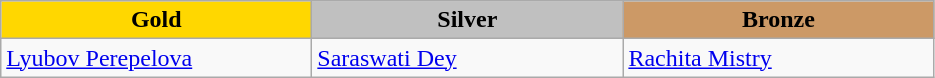<table class="wikitable" style="text-align:left">
<tr align="center">
<td width=200 bgcolor=gold><strong>Gold</strong></td>
<td width=200 bgcolor=silver><strong>Silver</strong></td>
<td width=200 bgcolor=CC9966><strong>Bronze</strong></td>
</tr>
<tr>
<td><a href='#'>Lyubov Perepelova</a><br><em></em></td>
<td><a href='#'>Saraswati Dey</a><br><em></em></td>
<td><a href='#'>Rachita Mistry</a><br><em></em></td>
</tr>
</table>
